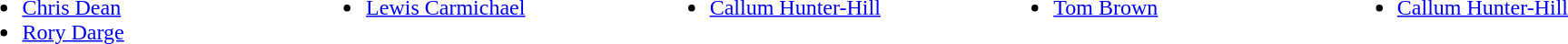<table style="width:100%;">
<tr>
<td style="vertical-align:top; width:20%;"><br><ul><li> <a href='#'>Chris Dean</a></li><li> <a href='#'>Rory Darge</a></li></ul></td>
<td style="vertical-align:top; width:20%;"><br><ul><li> <a href='#'>Lewis Carmichael</a></li></ul></td>
<td style="vertical-align:top; width:20%;"><br><ul><li> <a href='#'>Callum Hunter-Hill</a></li></ul></td>
<td style="vertical-align:top; width:20%;"><br><ul><li> <a href='#'>Tom Brown</a></li></ul></td>
<td style="vertical-align:top; width:20%;"><br><ul><li> <a href='#'>Callum Hunter-Hill</a></li></ul></td>
</tr>
</table>
